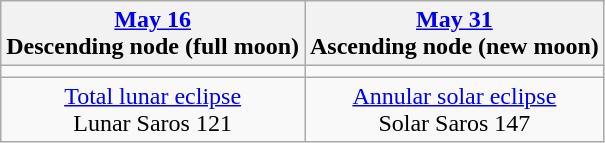<table class="wikitable">
<tr>
<th><a href='#'>May 16</a><br>Descending node (full moon)<br></th>
<th><a href='#'>May 31</a><br>Ascending node (new moon)<br></th>
</tr>
<tr>
<td></td>
<td></td>
</tr>
<tr align=center>
<td><a href='#'>Total lunar eclipse</a><br>Lunar Saros 121</td>
<td><a href='#'>Annular solar eclipse</a><br>Solar Saros 147</td>
</tr>
</table>
